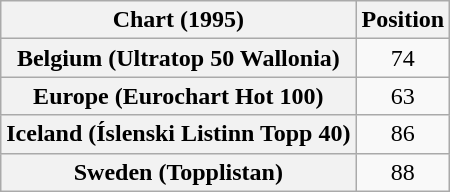<table class="wikitable sortable plainrowheaders" style="text-align:center">
<tr>
<th>Chart (1995)</th>
<th>Position</th>
</tr>
<tr>
<th scope="row">Belgium (Ultratop 50 Wallonia)</th>
<td>74</td>
</tr>
<tr>
<th scope="row">Europe (Eurochart Hot 100)</th>
<td>63</td>
</tr>
<tr>
<th scope="row">Iceland (Íslenski Listinn Topp 40)</th>
<td>86</td>
</tr>
<tr>
<th scope="row">Sweden (Topplistan)</th>
<td>88</td>
</tr>
</table>
